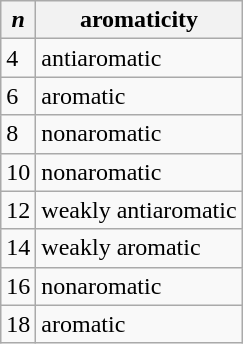<table class="wikitable floatright">
<tr>
<th><em>n</em></th>
<th>aromaticity</th>
</tr>
<tr>
<td>4</td>
<td>antiaromatic</td>
</tr>
<tr>
<td>6</td>
<td>aromatic</td>
</tr>
<tr>
<td>8</td>
<td>nonaromatic</td>
</tr>
<tr>
<td>10</td>
<td>nonaromatic</td>
</tr>
<tr>
<td>12</td>
<td>weakly antiaromatic</td>
</tr>
<tr>
<td>14</td>
<td>weakly aromatic</td>
</tr>
<tr>
<td>16</td>
<td>nonaromatic</td>
</tr>
<tr>
<td>18</td>
<td>aromatic</td>
</tr>
</table>
